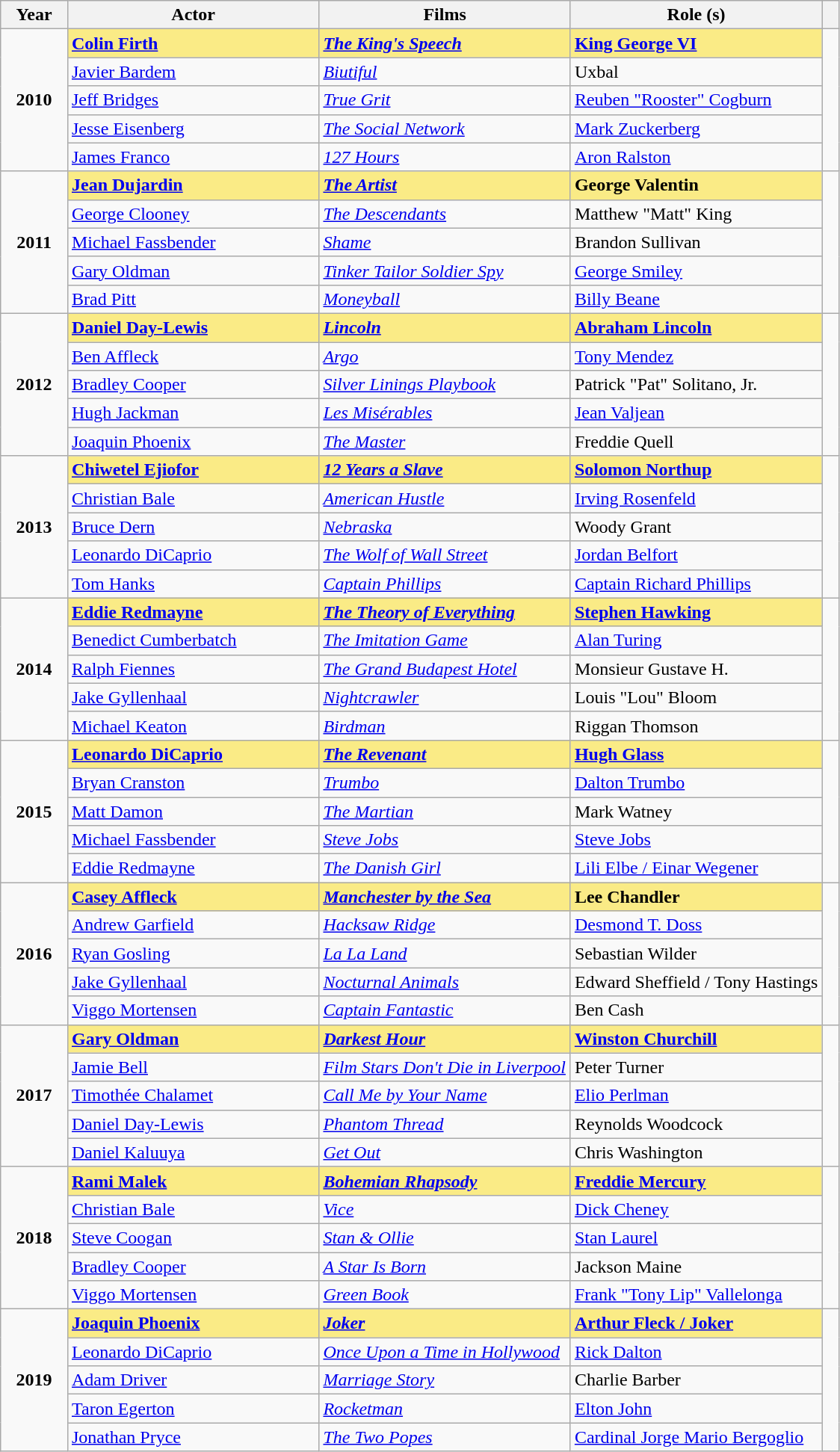<table class="wikitable sortable">
<tr>
<th scope="col" style="width:8%;">Year</th>
<th scope="col" style="width:30%;">Actor</th>
<th scope="col" style="width:30%;">Films</th>
<th scope="col" style="width:30%;">Role (s)</th>
<th scope="col" style="width:2%;" class="unsortable"></th>
</tr>
<tr>
<td rowspan="5", align=center><strong>2010</strong><br></td>
<td style="background:#FAEB86"><strong><a href='#'>Colin Firth</a></strong></td>
<td style="background:#FAEB86"><strong><em><a href='#'>The King's Speech</a></em></strong></td>
<td style="background:#FAEB86"><strong><a href='#'>King George VI</a></strong></td>
<td rowspan=5></td>
</tr>
<tr>
<td><a href='#'>Javier Bardem</a></td>
<td><em><a href='#'>Biutiful</a></em></td>
<td>Uxbal</td>
</tr>
<tr>
<td><a href='#'>Jeff Bridges</a></td>
<td><em><a href='#'>True Grit</a></em></td>
<td><a href='#'>Reuben "Rooster" Cogburn</a></td>
</tr>
<tr>
<td><a href='#'>Jesse Eisenberg</a></td>
<td><em><a href='#'>The Social Network</a></em></td>
<td><a href='#'>Mark Zuckerberg</a></td>
</tr>
<tr>
<td><a href='#'>James Franco</a></td>
<td><em><a href='#'>127 Hours</a></em></td>
<td><a href='#'>Aron Ralston</a></td>
</tr>
<tr>
<td rowspan="5", align=center><strong>2011</strong><br></td>
<td style="background:#FAEB86"><strong><a href='#'>Jean Dujardin</a></strong></td>
<td style="background:#FAEB86"><strong><em><a href='#'>The Artist</a></em></strong></td>
<td style="background:#FAEB86"><strong>George Valentin</strong></td>
<td rowspan=5></td>
</tr>
<tr>
<td><a href='#'>George Clooney</a></td>
<td><em><a href='#'>The Descendants</a></em></td>
<td>Matthew "Matt" King</td>
</tr>
<tr>
<td><a href='#'>Michael Fassbender</a></td>
<td><em><a href='#'>Shame</a></em></td>
<td>Brandon Sullivan</td>
</tr>
<tr>
<td><a href='#'>Gary Oldman</a></td>
<td><em><a href='#'>Tinker Tailor Soldier Spy</a></em></td>
<td><a href='#'>George Smiley</a></td>
</tr>
<tr>
<td><a href='#'>Brad Pitt</a></td>
<td><em><a href='#'>Moneyball</a></em></td>
<td><a href='#'>Billy Beane</a></td>
</tr>
<tr>
<td rowspan="5", align=center><strong>2012</strong><br></td>
<td style="background:#FAEB86"><strong><a href='#'>Daniel Day-Lewis</a></strong></td>
<td style="background:#FAEB86"><strong><em><a href='#'>Lincoln</a></em></strong></td>
<td style="background:#FAEB86"><strong><a href='#'>Abraham Lincoln</a></strong></td>
<td rowspan=5></td>
</tr>
<tr>
<td><a href='#'>Ben Affleck</a></td>
<td><em><a href='#'>Argo</a></em></td>
<td><a href='#'>Tony Mendez</a></td>
</tr>
<tr>
<td><a href='#'>Bradley Cooper</a></td>
<td><em><a href='#'>Silver Linings Playbook</a></em></td>
<td>Patrick "Pat" Solitano, Jr.</td>
</tr>
<tr>
<td><a href='#'>Hugh Jackman</a></td>
<td><em><a href='#'>Les Misérables</a></em></td>
<td><a href='#'>Jean Valjean</a></td>
</tr>
<tr>
<td><a href='#'>Joaquin Phoenix</a></td>
<td><em><a href='#'>The Master</a></em></td>
<td>Freddie Quell</td>
</tr>
<tr>
<td rowspan="5", align=center><strong>2013</strong><br></td>
<td style="background:#FAEB86"><strong><a href='#'>Chiwetel Ejiofor</a></strong></td>
<td style="background:#FAEB86"><strong><em><a href='#'>12 Years a Slave</a></em></strong></td>
<td style="background:#FAEB86"><strong><a href='#'>Solomon Northup</a></strong></td>
<td rowspan=5></td>
</tr>
<tr>
<td><a href='#'>Christian Bale</a></td>
<td><em><a href='#'>American Hustle</a></em></td>
<td><a href='#'>Irving Rosenfeld</a></td>
</tr>
<tr>
<td><a href='#'>Bruce Dern</a></td>
<td><em><a href='#'>Nebraska</a></em></td>
<td>Woody Grant</td>
</tr>
<tr>
<td><a href='#'>Leonardo DiCaprio</a></td>
<td><em><a href='#'>The Wolf of Wall Street</a></em></td>
<td><a href='#'>Jordan Belfort</a></td>
</tr>
<tr>
<td><a href='#'>Tom Hanks</a></td>
<td><em><a href='#'>Captain Phillips</a></em></td>
<td><a href='#'>Captain Richard Phillips</a></td>
</tr>
<tr>
<td rowspan="5", align=center><strong>2014</strong><br></td>
<td style="background:#FAEB86"><strong><a href='#'>Eddie Redmayne</a></strong></td>
<td style="background:#FAEB86"><strong><em><a href='#'>The Theory of Everything</a></em></strong></td>
<td style="background:#FAEB86"><strong><a href='#'>Stephen Hawking</a></strong></td>
<td rowspan=5></td>
</tr>
<tr>
<td><a href='#'>Benedict Cumberbatch</a></td>
<td><em><a href='#'>The Imitation Game</a></em></td>
<td><a href='#'>Alan Turing</a></td>
</tr>
<tr>
<td><a href='#'>Ralph Fiennes</a></td>
<td><em><a href='#'>The Grand Budapest Hotel</a></em></td>
<td>Monsieur Gustave H.</td>
</tr>
<tr>
<td><a href='#'>Jake Gyllenhaal</a></td>
<td><em><a href='#'>Nightcrawler</a></em></td>
<td>Louis "Lou" Bloom</td>
</tr>
<tr>
<td><a href='#'>Michael Keaton</a></td>
<td><em><a href='#'>Birdman</a></em></td>
<td>Riggan Thomson</td>
</tr>
<tr>
<td rowspan="5", align=center><strong>2015</strong><br></td>
<td style="background:#FAEB86"><strong><a href='#'>Leonardo DiCaprio</a></strong></td>
<td style="background:#FAEB86"><strong><em><a href='#'>The Revenant</a></em></strong></td>
<td style="background:#FAEB86"><strong><a href='#'>Hugh Glass</a></strong></td>
<td rowspan=5></td>
</tr>
<tr>
<td><a href='#'>Bryan Cranston</a></td>
<td><em><a href='#'>Trumbo</a></em></td>
<td><a href='#'>Dalton Trumbo</a></td>
</tr>
<tr>
<td><a href='#'>Matt Damon</a></td>
<td><em><a href='#'>The Martian</a></em></td>
<td>Mark Watney</td>
</tr>
<tr>
<td><a href='#'>Michael Fassbender</a></td>
<td><em><a href='#'>Steve Jobs</a></em></td>
<td><a href='#'>Steve Jobs</a></td>
</tr>
<tr>
<td><a href='#'>Eddie Redmayne</a></td>
<td><em><a href='#'>The Danish Girl</a></em></td>
<td><a href='#'>Lili Elbe / Einar Wegener</a></td>
</tr>
<tr>
<td rowspan="5", align=center><strong>2016</strong><br></td>
<td style="background:#FAEB86"><strong><a href='#'>Casey Affleck</a></strong></td>
<td style="background:#FAEB86"><strong><em><a href='#'>Manchester by the Sea</a></em></strong></td>
<td style="background:#FAEB86"><strong>Lee Chandler</strong></td>
<td rowspan=5></td>
</tr>
<tr>
<td><a href='#'>Andrew Garfield</a></td>
<td><em><a href='#'>Hacksaw Ridge</a></em></td>
<td><a href='#'>Desmond T. Doss</a></td>
</tr>
<tr>
<td><a href='#'>Ryan Gosling</a></td>
<td><em><a href='#'>La La Land</a></em></td>
<td>Sebastian Wilder</td>
</tr>
<tr>
<td><a href='#'>Jake Gyllenhaal</a></td>
<td><em><a href='#'>Nocturnal Animals</a></em></td>
<td>Edward Sheffield / Tony Hastings</td>
</tr>
<tr>
<td><a href='#'>Viggo Mortensen</a></td>
<td><em><a href='#'>Captain Fantastic</a></em></td>
<td>Ben Cash</td>
</tr>
<tr>
<td rowspan="5", align=center><strong>2017</strong><br></td>
<td style="background:#FAEB86"><strong><a href='#'>Gary Oldman</a></strong></td>
<td style="background:#FAEB86"><strong><em><a href='#'>Darkest Hour</a></em></strong></td>
<td style="background:#FAEB86"><strong><a href='#'>Winston Churchill</a></strong></td>
<td rowspan=5></td>
</tr>
<tr>
<td><a href='#'>Jamie Bell</a></td>
<td><em><a href='#'>Film Stars Don't Die in Liverpool</a></em></td>
<td>Peter Turner</td>
</tr>
<tr>
<td><a href='#'>Timothée Chalamet</a></td>
<td><em><a href='#'>Call Me by Your Name</a></em></td>
<td><a href='#'>Elio Perlman</a></td>
</tr>
<tr>
<td><a href='#'>Daniel Day-Lewis</a></td>
<td><em><a href='#'>Phantom Thread</a></em></td>
<td>Reynolds Woodcock</td>
</tr>
<tr>
<td><a href='#'>Daniel Kaluuya</a></td>
<td><em><a href='#'>Get Out</a></em></td>
<td>Chris Washington</td>
</tr>
<tr>
<td rowspan="5", align=center><strong>2018</strong><br></td>
<td style="background:#FAEB86"><strong><a href='#'>Rami Malek</a></strong></td>
<td style="background:#FAEB86"><strong><em><a href='#'>Bohemian Rhapsody</a></em></strong></td>
<td style="background:#FAEB86"><strong><a href='#'>Freddie Mercury</a></strong></td>
<td rowspan=5></td>
</tr>
<tr>
<td><a href='#'>Christian Bale</a></td>
<td><em><a href='#'>Vice</a></em></td>
<td><a href='#'>Dick Cheney</a></td>
</tr>
<tr>
<td><a href='#'>Steve Coogan</a></td>
<td><em><a href='#'>Stan & Ollie</a></em></td>
<td><a href='#'>Stan Laurel</a></td>
</tr>
<tr>
<td><a href='#'>Bradley Cooper</a></td>
<td><em><a href='#'>A Star Is Born</a></em></td>
<td>Jackson Maine</td>
</tr>
<tr>
<td><a href='#'>Viggo Mortensen</a></td>
<td><em><a href='#'>Green Book</a></em></td>
<td><a href='#'>Frank "Tony Lip" Vallelonga</a></td>
</tr>
<tr>
<td rowspan="5", align=center><strong>2019</strong><br></td>
<td style="background:#FAEB86"><strong><a href='#'>Joaquin Phoenix</a></strong></td>
<td style="background:#FAEB86"><strong><em><a href='#'>Joker</a></em></strong></td>
<td style="background:#FAEB86"><strong><a href='#'>Arthur Fleck / Joker</a></strong></td>
<td rowspan=5></td>
</tr>
<tr>
<td><a href='#'>Leonardo DiCaprio</a></td>
<td><em><a href='#'>Once Upon a Time in Hollywood</a></em></td>
<td><a href='#'>Rick Dalton</a></td>
</tr>
<tr>
<td><a href='#'>Adam Driver</a></td>
<td><em><a href='#'>Marriage Story</a></em></td>
<td>Charlie Barber</td>
</tr>
<tr>
<td><a href='#'>Taron Egerton</a></td>
<td><em><a href='#'>Rocketman</a></em></td>
<td><a href='#'>Elton John</a></td>
</tr>
<tr>
<td><a href='#'>Jonathan Pryce</a></td>
<td><em><a href='#'>The Two Popes</a></em></td>
<td><a href='#'>Cardinal Jorge Mario Bergoglio</a></td>
</tr>
</table>
